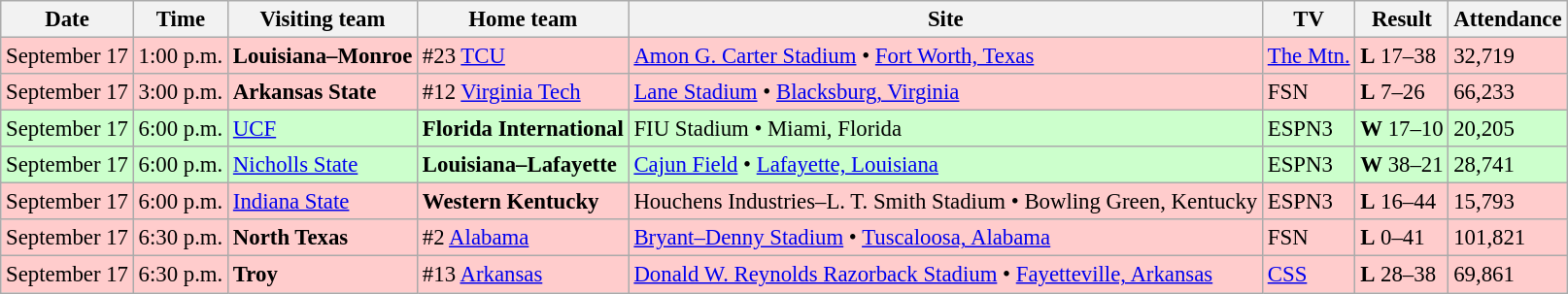<table class="wikitable" style="font-size:95%;">
<tr>
<th>Date</th>
<th>Time</th>
<th>Visiting team</th>
<th>Home team</th>
<th>Site</th>
<th>TV</th>
<th>Result</th>
<th>Attendance</th>
</tr>
<tr style="background:#fcc;">
<td>September 17</td>
<td>1:00 p.m.</td>
<td><strong>Louisiana–Monroe</strong></td>
<td>#23 <a href='#'>TCU</a></td>
<td><a href='#'>Amon G. Carter Stadium</a> • <a href='#'>Fort Worth, Texas</a></td>
<td><a href='#'>The Mtn.</a></td>
<td><strong>L</strong> 17–38</td>
<td>32,719</td>
</tr>
<tr style="background:#fcc;">
<td>September 17</td>
<td>3:00 p.m.</td>
<td><strong>Arkansas State</strong></td>
<td>#12 <a href='#'>Virginia Tech</a></td>
<td><a href='#'>Lane Stadium</a> • <a href='#'>Blacksburg, Virginia</a></td>
<td>FSN</td>
<td><strong>L</strong> 7–26</td>
<td>66,233</td>
</tr>
<tr style="background:#cfc;">
<td>September 17</td>
<td>6:00 p.m.</td>
<td><a href='#'>UCF</a></td>
<td><strong>Florida International</strong></td>
<td>FIU Stadium • Miami, Florida</td>
<td>ESPN3</td>
<td><strong>W</strong> 17–10</td>
<td>20,205</td>
</tr>
<tr style="background:#cfc;">
<td>September 17</td>
<td>6:00 p.m.</td>
<td><a href='#'>Nicholls State</a></td>
<td><strong>Louisiana–Lafayette</strong></td>
<td><a href='#'>Cajun Field</a> • <a href='#'>Lafayette, Louisiana</a></td>
<td>ESPN3</td>
<td><strong>W</strong> 38–21</td>
<td>28,741</td>
</tr>
<tr style="background:#fcc;">
<td>September 17</td>
<td>6:00 p.m.</td>
<td><a href='#'>Indiana State</a></td>
<td><strong>Western Kentucky</strong></td>
<td>Houchens Industries–L. T. Smith Stadium • Bowling Green, Kentucky</td>
<td>ESPN3</td>
<td><strong>L</strong> 16–44</td>
<td>15,793</td>
</tr>
<tr style="background:#fcc;">
<td>September 17</td>
<td>6:30 p.m.</td>
<td><strong>North Texas</strong></td>
<td>#2 <a href='#'>Alabama</a></td>
<td><a href='#'>Bryant–Denny Stadium</a> • <a href='#'>Tuscaloosa, Alabama</a></td>
<td>FSN</td>
<td><strong>L</strong> 0–41</td>
<td>101,821</td>
</tr>
<tr style="background:#fcc;">
<td>September 17</td>
<td>6:30 p.m.</td>
<td><strong>Troy</strong></td>
<td>#13 <a href='#'>Arkansas</a></td>
<td><a href='#'>Donald W. Reynolds Razorback Stadium</a> • <a href='#'>Fayetteville, Arkansas</a></td>
<td><a href='#'>CSS</a></td>
<td><strong>L</strong> 28–38</td>
<td>69,861</td>
</tr>
</table>
